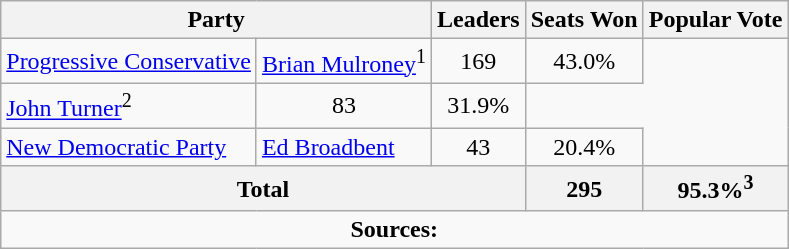<table class="wikitable">
<tr>
<th colspan="2">Party</th>
<th>Leaders</th>
<th>Seats Won</th>
<th>Popular Vote</th>
</tr>
<tr>
<td><a href='#'>Progressive Conservative</a></td>
<td><a href='#'>Brian Mulroney</a><sup>1</sup></td>
<td align=center>169</td>
<td align=center>43.0%</td>
</tr>
<tr>
<td><a href='#'>John Turner</a><sup>2</sup></td>
<td align=center>83</td>
<td align=center>31.9%</td>
</tr>
<tr>
<td><a href='#'>New Democratic Party</a></td>
<td><a href='#'>Ed Broadbent</a></td>
<td align=center>43</td>
<td align=center>20.4%</td>
</tr>
<tr>
<th colspan=3>Total</th>
<th>295</th>
<th>95.3%<sup>3</sup></th>
</tr>
<tr>
<td align="center" colspan=5><strong>Sources:</strong> </td>
</tr>
</table>
